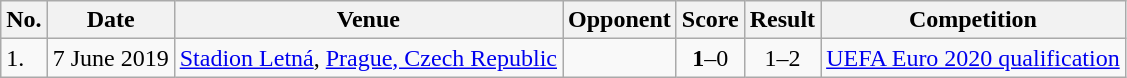<table class="wikitable" style="font-size:100%;">
<tr>
<th>No.</th>
<th>Date</th>
<th>Venue</th>
<th>Opponent</th>
<th>Score</th>
<th>Result</th>
<th>Competition</th>
</tr>
<tr>
<td>1.</td>
<td>7 June 2019</td>
<td><a href='#'>Stadion Letná</a>, <a href='#'>Prague, Czech Republic</a></td>
<td></td>
<td align=center><strong>1</strong>–0</td>
<td align=center>1–2</td>
<td><a href='#'>UEFA Euro 2020 qualification</a></td>
</tr>
</table>
